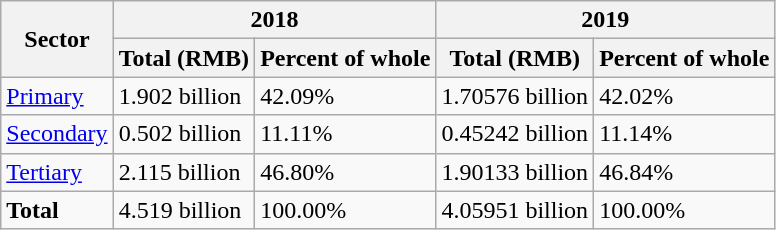<table class="wikitable">
<tr>
<th rowspan="2">Sector</th>
<th colspan="2">2018</th>
<th colspan="2">2019</th>
</tr>
<tr>
<th>Total (RMB)</th>
<th>Percent of whole</th>
<th>Total (RMB)</th>
<th>Percent of whole</th>
</tr>
<tr>
<td><a href='#'>Primary</a></td>
<td>1.902 billion</td>
<td>42.09%</td>
<td>1.70576 billion</td>
<td>42.02%</td>
</tr>
<tr>
<td><a href='#'>Secondary</a></td>
<td>0.502 billion</td>
<td>11.11%</td>
<td>0.45242 billion</td>
<td>11.14%</td>
</tr>
<tr>
<td><a href='#'>Tertiary</a></td>
<td>2.115 billion</td>
<td>46.80%</td>
<td>1.90133 billion</td>
<td>46.84%</td>
</tr>
<tr>
<td><strong>Total</strong></td>
<td>4.519 billion</td>
<td>100.00%</td>
<td>4.05951 billion</td>
<td>100.00%</td>
</tr>
</table>
